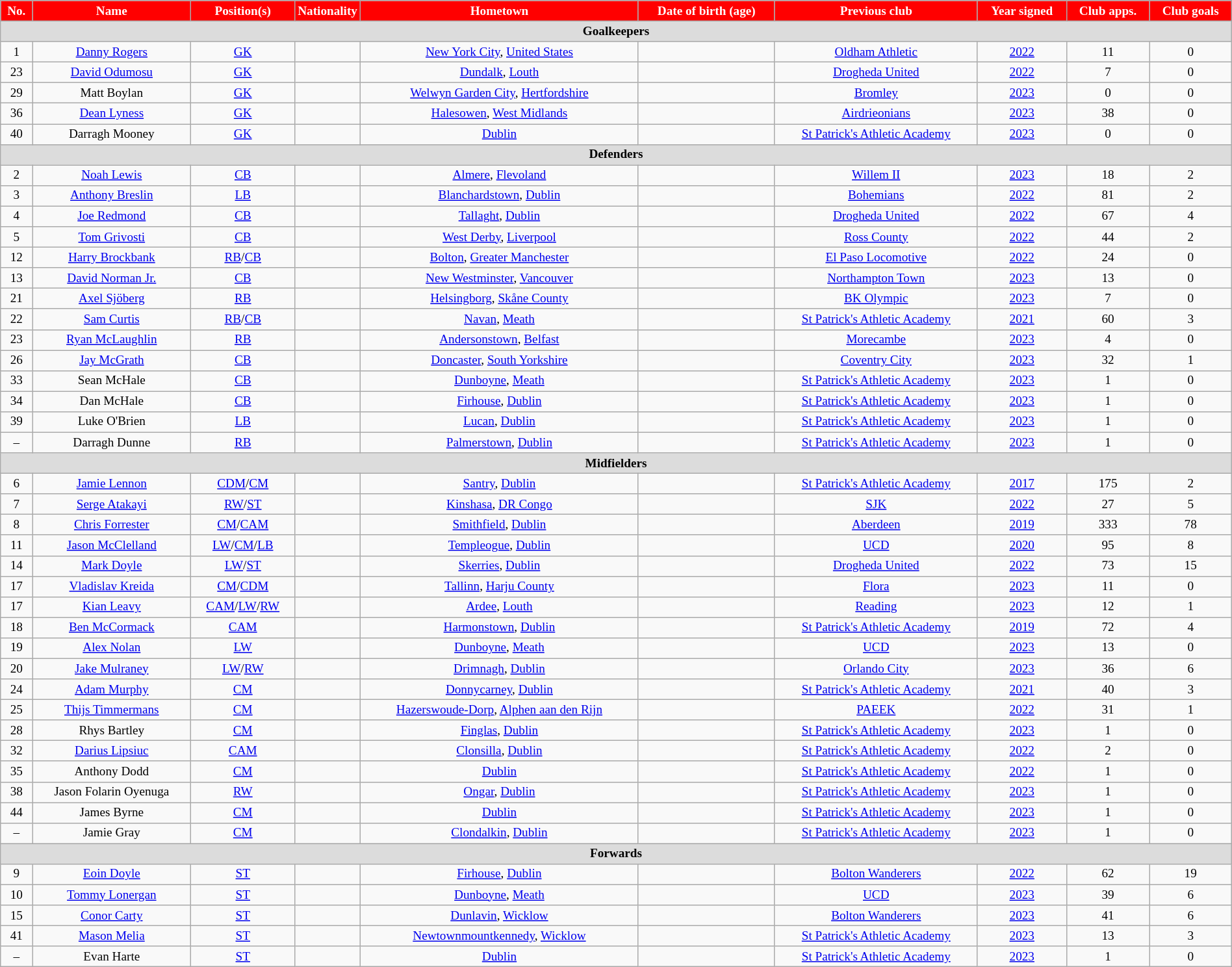<table class="wikitable" style="text-align:center;font-size:80%;width:100%">
<tr>
<th style="background:red;color:white">No.</th>
<th style="background:red;color:white">Name</th>
<th style="background:red;color:white">Position(s)</th>
<th style="background:red;color:white;width:55px">Nationality</th>
<th style="background:red;color:white">Hometown</th>
<th style="background:red;color:white">Date of birth (age)</th>
<th style="background:red;color:white">Previous club</th>
<th style="background:red;color:white">Year signed</th>
<th style="background:red;color:white">Club apps.</th>
<th style="background:red;color:white">Club goals</th>
</tr>
<tr>
<th colspan="14" style="background:#dcdcdc">Goalkeepers</th>
</tr>
<tr>
<td>1</td>
<td><a href='#'>Danny Rogers</a></td>
<td><a href='#'>GK</a></td>
<td></td>
<td> <a href='#'>New York City</a>, <a href='#'>United States</a></td>
<td></td>
<td> <a href='#'>Oldham Athletic</a></td>
<td><a href='#'>2022</a></td>
<td>11</td>
<td>0</td>
</tr>
<tr>
<td>23</td>
<td><a href='#'>David Odumosu</a></td>
<td><a href='#'>GK</a></td>
<td></td>
<td><a href='#'>Dundalk</a>, <a href='#'>Louth</a></td>
<td></td>
<td> <a href='#'>Drogheda United</a></td>
<td><a href='#'>2022</a></td>
<td>7</td>
<td>0</td>
</tr>
<tr>
<td>29</td>
<td>Matt Boylan</td>
<td><a href='#'>GK</a></td>
<td></td>
<td> <a href='#'>Welwyn Garden City</a>, <a href='#'>Hertfordshire</a></td>
<td></td>
<td> <a href='#'>Bromley</a></td>
<td><a href='#'>2023</a></td>
<td>0</td>
<td>0</td>
</tr>
<tr>
<td>36</td>
<td><a href='#'>Dean Lyness</a></td>
<td><a href='#'>GK</a></td>
<td></td>
<td><a href='#'>Halesowen</a>, <a href='#'>West Midlands</a></td>
<td></td>
<td> <a href='#'>Airdrieonians</a></td>
<td><a href='#'>2023</a></td>
<td>38</td>
<td>0</td>
</tr>
<tr>
<td>40</td>
<td>Darragh Mooney</td>
<td><a href='#'>GK</a></td>
<td></td>
<td><a href='#'>Dublin</a></td>
<td></td>
<td> <a href='#'>St Patrick's Athletic Academy</a></td>
<td><a href='#'>2023</a></td>
<td>0</td>
<td>0</td>
</tr>
<tr>
<th colspan="14" style="background:#dcdcdc">Defenders</th>
</tr>
<tr>
<td>2</td>
<td><a href='#'>Noah Lewis</a></td>
<td><a href='#'>CB</a></td>
<td></td>
<td><a href='#'>Almere</a>, <a href='#'>Flevoland</a></td>
<td></td>
<td> <a href='#'>Willem II</a></td>
<td><a href='#'>2023</a></td>
<td>18</td>
<td>2</td>
</tr>
<tr>
<td>3</td>
<td><a href='#'>Anthony Breslin</a></td>
<td><a href='#'>LB</a></td>
<td></td>
<td><a href='#'>Blanchardstown</a>, <a href='#'>Dublin</a></td>
<td></td>
<td> <a href='#'>Bohemians</a></td>
<td><a href='#'>2022</a></td>
<td>81</td>
<td>2</td>
</tr>
<tr>
<td>4</td>
<td><a href='#'>Joe Redmond</a></td>
<td><a href='#'>CB</a></td>
<td></td>
<td><a href='#'>Tallaght</a>, <a href='#'>Dublin</a></td>
<td></td>
<td> <a href='#'>Drogheda United</a></td>
<td><a href='#'>2022</a></td>
<td>67</td>
<td>4</td>
</tr>
<tr>
<td>5</td>
<td><a href='#'>Tom Grivosti</a></td>
<td><a href='#'>CB</a></td>
<td></td>
<td><a href='#'>West Derby</a>, <a href='#'>Liverpool</a></td>
<td></td>
<td> <a href='#'>Ross County</a></td>
<td><a href='#'>2022</a></td>
<td>44</td>
<td>2</td>
</tr>
<tr>
<td>12</td>
<td><a href='#'>Harry Brockbank</a></td>
<td><a href='#'>RB</a>/<a href='#'>CB</a></td>
<td></td>
<td><a href='#'>Bolton</a>, <a href='#'>Greater Manchester</a></td>
<td></td>
<td> <a href='#'>El Paso Locomotive</a></td>
<td><a href='#'>2022</a></td>
<td>24</td>
<td>0</td>
</tr>
<tr>
<td>13</td>
<td><a href='#'>David Norman Jr.</a></td>
<td><a href='#'>CB</a></td>
<td></td>
<td><a href='#'>New Westminster</a>, <a href='#'>Vancouver</a></td>
<td></td>
<td> <a href='#'>Northampton Town</a></td>
<td><a href='#'>2023</a></td>
<td>13</td>
<td>0</td>
</tr>
<tr>
<td>21</td>
<td><a href='#'>Axel Sjöberg</a></td>
<td><a href='#'>RB</a></td>
<td></td>
<td><a href='#'>Helsingborg</a>, <a href='#'>Skåne County</a></td>
<td></td>
<td> <a href='#'>BK Olympic</a></td>
<td><a href='#'>2023</a></td>
<td>7</td>
<td>0</td>
</tr>
<tr>
<td>22</td>
<td><a href='#'>Sam Curtis</a></td>
<td><a href='#'>RB</a>/<a href='#'>CB</a></td>
<td></td>
<td><a href='#'>Navan</a>, <a href='#'>Meath</a></td>
<td></td>
<td> <a href='#'>St Patrick's Athletic Academy</a></td>
<td><a href='#'>2021</a></td>
<td>60</td>
<td>3</td>
</tr>
<tr>
<td>23</td>
<td><a href='#'>Ryan McLaughlin</a></td>
<td><a href='#'>RB</a></td>
<td></td>
<td><a href='#'>Andersonstown</a>, <a href='#'>Belfast</a></td>
<td></td>
<td> <a href='#'>Morecambe</a></td>
<td><a href='#'>2023</a></td>
<td>4</td>
<td>0</td>
</tr>
<tr>
<td>26</td>
<td><a href='#'>Jay McGrath</a></td>
<td><a href='#'>CB</a></td>
<td></td>
<td> <a href='#'>Doncaster</a>, <a href='#'>South Yorkshire</a></td>
<td></td>
<td> <a href='#'>Coventry City</a></td>
<td><a href='#'>2023</a></td>
<td>32</td>
<td>1</td>
</tr>
<tr>
<td>33</td>
<td>Sean McHale</td>
<td><a href='#'>CB</a></td>
<td></td>
<td><a href='#'>Dunboyne</a>, <a href='#'>Meath</a></td>
<td></td>
<td> <a href='#'>St Patrick's Athletic Academy</a></td>
<td><a href='#'>2023</a></td>
<td>1</td>
<td>0</td>
</tr>
<tr>
<td>34</td>
<td>Dan McHale</td>
<td><a href='#'>CB</a></td>
<td></td>
<td><a href='#'>Firhouse</a>, <a href='#'>Dublin</a></td>
<td></td>
<td> <a href='#'>St Patrick's Athletic Academy</a></td>
<td><a href='#'>2023</a></td>
<td>1</td>
<td>0</td>
</tr>
<tr>
<td>39</td>
<td>Luke O'Brien</td>
<td><a href='#'>LB</a></td>
<td></td>
<td><a href='#'>Lucan</a>, <a href='#'>Dublin</a></td>
<td></td>
<td> <a href='#'>St Patrick's Athletic Academy</a></td>
<td><a href='#'>2023</a></td>
<td>1</td>
<td>0</td>
</tr>
<tr>
<td>–</td>
<td>Darragh Dunne</td>
<td><a href='#'>RB</a></td>
<td></td>
<td><a href='#'>Palmerstown</a>, <a href='#'>Dublin</a></td>
<td></td>
<td> <a href='#'>St Patrick's Athletic Academy</a></td>
<td><a href='#'>2023</a></td>
<td>1</td>
<td>0</td>
</tr>
<tr>
<th colspan="14" style="background:#dcdcdc">Midfielders</th>
</tr>
<tr>
<td>6</td>
<td><a href='#'>Jamie Lennon</a></td>
<td><a href='#'>CDM</a>/<a href='#'>CM</a></td>
<td></td>
<td><a href='#'>Santry</a>, <a href='#'>Dublin</a></td>
<td></td>
<td> <a href='#'>St Patrick's Athletic Academy</a></td>
<td><a href='#'>2017</a></td>
<td>175</td>
<td>2</td>
</tr>
<tr>
<td>7</td>
<td><a href='#'>Serge Atakayi</a></td>
<td><a href='#'>RW</a>/<a href='#'>ST</a></td>
<td></td>
<td> <a href='#'>Kinshasa</a>, <a href='#'>DR Congo</a></td>
<td></td>
<td> <a href='#'>SJK</a></td>
<td><a href='#'>2022</a></td>
<td>27</td>
<td>5</td>
</tr>
<tr>
<td>8</td>
<td><a href='#'>Chris Forrester</a></td>
<td><a href='#'>CM</a>/<a href='#'>CAM</a></td>
<td></td>
<td><a href='#'>Smithfield</a>, <a href='#'>Dublin</a></td>
<td></td>
<td> <a href='#'>Aberdeen</a></td>
<td><a href='#'>2019</a></td>
<td>333</td>
<td>78</td>
</tr>
<tr>
<td>11</td>
<td><a href='#'>Jason McClelland</a></td>
<td><a href='#'>LW</a>/<a href='#'>CM</a>/<a href='#'>LB</a></td>
<td></td>
<td><a href='#'>Templeogue</a>, <a href='#'>Dublin</a></td>
<td></td>
<td> <a href='#'>UCD</a></td>
<td><a href='#'>2020</a></td>
<td>95</td>
<td>8</td>
</tr>
<tr>
<td>14</td>
<td><a href='#'>Mark Doyle</a></td>
<td><a href='#'>LW</a>/<a href='#'>ST</a></td>
<td></td>
<td><a href='#'>Skerries</a>, <a href='#'>Dublin</a></td>
<td></td>
<td> <a href='#'>Drogheda United</a></td>
<td><a href='#'>2022</a></td>
<td>73</td>
<td>15</td>
</tr>
<tr>
<td>17</td>
<td><a href='#'>Vladislav Kreida</a></td>
<td><a href='#'>CM</a>/<a href='#'>CDM</a></td>
<td></td>
<td><a href='#'>Tallinn</a>, <a href='#'>Harju County</a></td>
<td></td>
<td> <a href='#'>Flora</a></td>
<td><a href='#'>2023</a></td>
<td>11</td>
<td>0</td>
</tr>
<tr>
<td>17</td>
<td><a href='#'>Kian Leavy</a></td>
<td><a href='#'>CAM</a>/<a href='#'>LW</a>/<a href='#'>RW</a></td>
<td></td>
<td><a href='#'>Ardee</a>, <a href='#'>Louth</a></td>
<td></td>
<td> <a href='#'>Reading</a></td>
<td><a href='#'>2023</a></td>
<td>12</td>
<td>1</td>
</tr>
<tr>
<td>18</td>
<td><a href='#'>Ben McCormack</a></td>
<td><a href='#'>CAM</a></td>
<td></td>
<td><a href='#'>Harmonstown</a>, <a href='#'>Dublin</a></td>
<td></td>
<td> <a href='#'>St Patrick's Athletic Academy</a></td>
<td><a href='#'>2019</a></td>
<td>72</td>
<td>4</td>
</tr>
<tr>
<td>19</td>
<td><a href='#'>Alex Nolan</a></td>
<td><a href='#'>LW</a></td>
<td></td>
<td><a href='#'>Dunboyne</a>, <a href='#'>Meath</a></td>
<td></td>
<td> <a href='#'>UCD</a></td>
<td><a href='#'>2023</a></td>
<td>13</td>
<td>0</td>
</tr>
<tr>
<td>20</td>
<td><a href='#'>Jake Mulraney</a></td>
<td><a href='#'>LW</a>/<a href='#'>RW</a></td>
<td></td>
<td><a href='#'>Drimnagh</a>, <a href='#'>Dublin</a></td>
<td></td>
<td> <a href='#'>Orlando City</a></td>
<td><a href='#'>2023</a></td>
<td>36</td>
<td>6</td>
</tr>
<tr>
<td>24</td>
<td><a href='#'>Adam Murphy</a></td>
<td><a href='#'>CM</a></td>
<td></td>
<td><a href='#'>Donnycarney</a>, <a href='#'>Dublin</a></td>
<td></td>
<td> <a href='#'>St Patrick's Athletic Academy</a></td>
<td><a href='#'>2021</a></td>
<td>40</td>
<td>3</td>
</tr>
<tr>
<td>25</td>
<td><a href='#'>Thijs Timmermans</a></td>
<td><a href='#'>CM</a></td>
<td></td>
<td><a href='#'>Hazerswoude-Dorp</a>, <a href='#'>Alphen aan den Rijn</a></td>
<td></td>
<td> <a href='#'>PAEEK</a></td>
<td><a href='#'>2022</a></td>
<td>31</td>
<td>1</td>
</tr>
<tr>
<td>28</td>
<td>Rhys Bartley</td>
<td><a href='#'>CM</a></td>
<td></td>
<td><a href='#'>Finglas</a>, <a href='#'>Dublin</a></td>
<td></td>
<td> <a href='#'>St Patrick's Athletic Academy</a></td>
<td><a href='#'>2023</a></td>
<td>1</td>
<td>0</td>
</tr>
<tr>
<td>32</td>
<td><a href='#'>Darius Lipsiuc</a></td>
<td><a href='#'>CAM</a></td>
<td></td>
<td><a href='#'>Clonsilla</a>, <a href='#'>Dublin</a></td>
<td></td>
<td> <a href='#'>St Patrick's Athletic Academy</a></td>
<td><a href='#'>2022</a></td>
<td>2</td>
<td>0</td>
</tr>
<tr>
<td>35</td>
<td>Anthony Dodd</td>
<td><a href='#'>CM</a></td>
<td></td>
<td><a href='#'>Dublin</a></td>
<td></td>
<td> <a href='#'>St Patrick's Athletic Academy</a></td>
<td><a href='#'>2022</a></td>
<td>1</td>
<td>0</td>
</tr>
<tr>
<td>38</td>
<td>Jason Folarin Oyenuga</td>
<td><a href='#'>RW</a></td>
<td></td>
<td><a href='#'>Ongar</a>, <a href='#'>Dublin</a></td>
<td></td>
<td> <a href='#'>St Patrick's Athletic Academy</a></td>
<td><a href='#'>2023</a></td>
<td>1</td>
<td>0</td>
</tr>
<tr>
<td>44</td>
<td>James Byrne</td>
<td><a href='#'>CM</a></td>
<td></td>
<td><a href='#'>Dublin</a></td>
<td></td>
<td> <a href='#'>St Patrick's Athletic Academy</a></td>
<td><a href='#'>2023</a></td>
<td>1</td>
<td>0</td>
</tr>
<tr>
<td>–</td>
<td>Jamie Gray</td>
<td><a href='#'>CM</a></td>
<td></td>
<td><a href='#'>Clondalkin</a>, <a href='#'>Dublin</a></td>
<td></td>
<td> <a href='#'>St Patrick's Athletic Academy</a></td>
<td><a href='#'>2023</a></td>
<td>1</td>
<td>0</td>
</tr>
<tr>
<th colspan="14" style="background:#dcdcdc">Forwards</th>
</tr>
<tr>
<td>9</td>
<td><a href='#'>Eoin Doyle</a></td>
<td><a href='#'>ST</a></td>
<td></td>
<td><a href='#'>Firhouse</a>, <a href='#'>Dublin</a></td>
<td></td>
<td> <a href='#'>Bolton Wanderers</a></td>
<td><a href='#'>2022</a></td>
<td>62</td>
<td>19</td>
</tr>
<tr>
<td>10</td>
<td><a href='#'>Tommy Lonergan</a></td>
<td><a href='#'>ST</a></td>
<td></td>
<td><a href='#'>Dunboyne</a>, <a href='#'>Meath</a></td>
<td></td>
<td> <a href='#'>UCD</a></td>
<td><a href='#'>2023</a></td>
<td>39</td>
<td>6</td>
</tr>
<tr>
<td>15</td>
<td><a href='#'>Conor Carty</a></td>
<td><a href='#'>ST</a></td>
<td></td>
<td><a href='#'>Dunlavin</a>, <a href='#'>Wicklow</a></td>
<td></td>
<td> <a href='#'>Bolton Wanderers</a></td>
<td><a href='#'>2023</a></td>
<td>41</td>
<td>6</td>
</tr>
<tr>
<td>41</td>
<td><a href='#'>Mason Melia</a></td>
<td><a href='#'>ST</a></td>
<td></td>
<td><a href='#'>Newtownmountkennedy</a>, <a href='#'>Wicklow</a></td>
<td></td>
<td> <a href='#'>St Patrick's Athletic Academy</a></td>
<td><a href='#'>2023</a></td>
<td>13</td>
<td>3</td>
</tr>
<tr>
<td>–</td>
<td>Evan Harte</td>
<td><a href='#'>ST</a></td>
<td></td>
<td><a href='#'>Dublin</a></td>
<td></td>
<td> <a href='#'>St Patrick's Athletic Academy</a></td>
<td><a href='#'>2023</a></td>
<td>1</td>
<td>0</td>
</tr>
</table>
